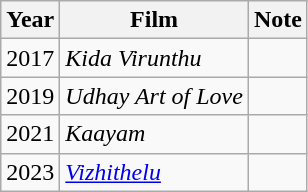<table class="wikitable sortable">
<tr>
<th>Year</th>
<th>Film</th>
<th class="unsortable">Note</th>
</tr>
<tr>
<td>2017</td>
<td><em>Kida Virunthu</em></td>
<td></td>
</tr>
<tr>
<td>2019</td>
<td><em>Udhay Art of Love</em></td>
<td></td>
</tr>
<tr>
<td>2021</td>
<td><em>Kaayam</em></td>
<td></td>
</tr>
<tr>
<td>2023</td>
<td><em><a href='#'>Vizhithelu</a></em></td>
<td></td>
</tr>
</table>
